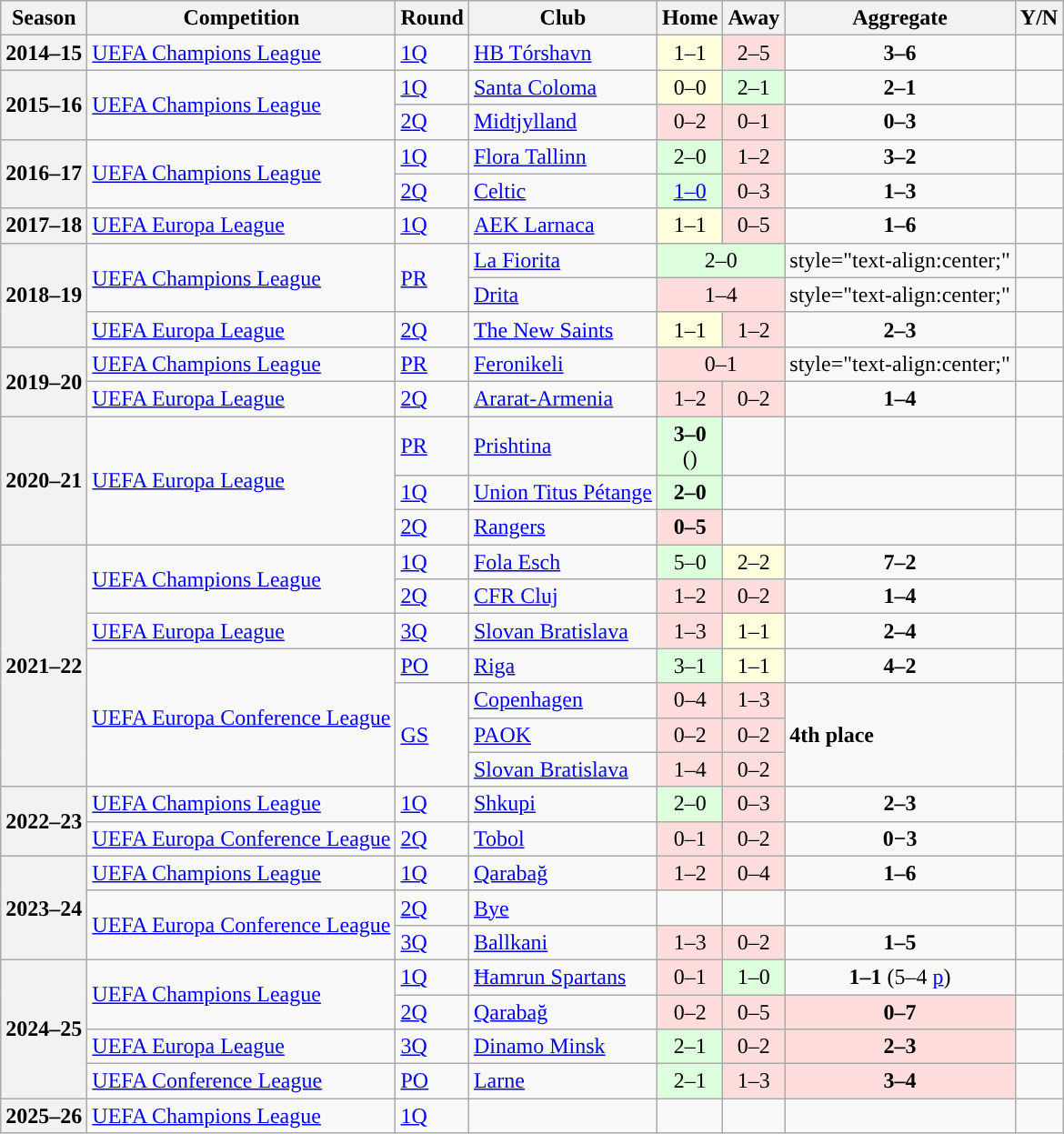<table class="wikitable plainrowheaders" style="text-align:left;">
<tr>
<th scope="col">Season</th>
<th scope="col">Competition</th>
<th scope="col">Round</th>
<th scope="col">Club</th>
<th scope="col">Home</th>
<th scope="col">Away</th>
<th scope="col">Aggregate</th>
<th scope="col">Y/N</th>
</tr>
<tr>
<th scope="row">2014–15</th>
<td><a href='#'>UEFA Champions League</a></td>
<td><a href='#'>1Q</a></td>
<td> <a href='#'>HB Tórshavn</a></td>
<td style="text-align:center; background:#ffd;">1–1</td>
<td style="text-align:center; background:#fdd;">2–5</td>
<td style="text-align:center;"><strong>3–6</strong></td>
<td></td>
</tr>
<tr>
<th scope="row" rowspan="2">2015–16</th>
<td rowspan="2"><a href='#'>UEFA Champions League</a></td>
<td><a href='#'>1Q</a></td>
<td> <a href='#'>Santa Coloma</a></td>
<td style="text-align:center; background:#ffd;">0–0</td>
<td style="text-align:center; background:#dfd;">2–1</td>
<td style="text-align:center;"><strong>2–1</strong></td>
<td></td>
</tr>
<tr>
<td><a href='#'>2Q</a></td>
<td> <a href='#'>Midtjylland</a></td>
<td style="text-align:center; background:#fdd;">0–2</td>
<td style="text-align:center; background:#fdd;">0–1</td>
<td style="text-align:center;"><strong>0–3</strong></td>
<td></td>
</tr>
<tr>
<th scope="row" rowspan="2">2016–17</th>
<td rowspan="2"><a href='#'>UEFA Champions League</a></td>
<td><a href='#'>1Q</a></td>
<td> <a href='#'>Flora Tallinn</a></td>
<td style="text-align:center; background:#dfd;">2–0</td>
<td style="text-align:center; background:#fdd;">1–2</td>
<td style="text-align:center;"><strong>3–2</strong></td>
<td></td>
</tr>
<tr>
<td><a href='#'>2Q</a></td>
<td> <a href='#'>Celtic</a></td>
<td style="text-align:center; background:#dfd;"><a href='#'>1–0</a></td>
<td style="text-align:center; background:#fdd;">0–3</td>
<td style="text-align:center;"><strong>1–3</strong></td>
<td></td>
</tr>
<tr>
<th scope="row">2017–18</th>
<td><a href='#'>UEFA Europa League</a></td>
<td><a href='#'>1Q</a></td>
<td> <a href='#'>AEK Larnaca</a></td>
<td style="text-align:center; background:#ffd;">1–1</td>
<td style="text-align:center; background:#fdd;">0–5</td>
<td style="text-align:center;"><strong>1–6</strong></td>
<td></td>
</tr>
<tr>
<th scope="row" rowspan="3">2018–19</th>
<td rowspan="2"><a href='#'>UEFA Champions League</a></td>
<td rowspan="2"><a href='#'>PR</a></td>
<td> <a href='#'>La Fiorita</a></td>
<td style="text-align:center; background:#dfd;" colspan="2">2–0</td>
<td>style="text-align:center;" </td>
<td></td>
</tr>
<tr>
<td> <a href='#'>Drita</a></td>
<td style="text-align:center; background:#fdd;" colspan="2">1–4</td>
<td>style="text-align:center;" </td>
<td></td>
</tr>
<tr>
<td><a href='#'>UEFA Europa League</a></td>
<td><a href='#'>2Q</a></td>
<td> <a href='#'>The New Saints</a></td>
<td style="text-align:center; background:#ffd;">1–1</td>
<td style="text-align:center; background:#fdd;">1–2</td>
<td style="text-align:center;"><strong>2–3</strong></td>
<td></td>
</tr>
<tr>
<th scope="row" rowspan="2">2019–20</th>
<td><a href='#'>UEFA Champions League</a></td>
<td><a href='#'>PR</a></td>
<td> <a href='#'>Feronikeli</a></td>
<td style="text-align:center; background:#fdd;" colspan="2">0–1</td>
<td>style="text-align:center;" </td>
<td></td>
</tr>
<tr>
<td><a href='#'>UEFA Europa League</a></td>
<td><a href='#'>2Q</a></td>
<td> <a href='#'>Ararat-Armenia</a></td>
<td style="text-align:center; background:#fdd;">1–2</td>
<td style="text-align:center; background:#fdd;">0–2</td>
<td style="text-align:center;"><strong>1–4</strong></td>
<td></td>
</tr>
<tr>
<th scope="row"rowspan="3">2020–21</th>
<td rowspan="3"><a href='#'>UEFA Europa League</a></td>
<td><a href='#'>PR</a></td>
<td> <a href='#'>Prishtina</a></td>
<td bgcolor="#ddffdd" style="text-align:center;"><strong>3–0</strong> <br>()</td>
<td></td>
<td></td>
<td></td>
</tr>
<tr>
<td><a href='#'>1Q</a></td>
<td> <a href='#'>Union Titus Pétange</a></td>
<td bgcolor="#ddffdd" style="text-align:center;"><strong>2–0</strong></td>
<td></td>
<td></td>
<td></td>
</tr>
<tr>
<td><a href='#'>2Q</a></td>
<td> <a href='#'>Rangers</a></td>
<td bgcolor="#ffdddd" style="text-align:center;"><strong>0–5</strong></td>
<td></td>
<td></td>
<td></td>
</tr>
<tr>
<th scope="row"rowspan="7">2021–22</th>
<td rowspan="2"><a href='#'>UEFA Champions League</a></td>
<td><a href='#'>1Q</a></td>
<td> <a href='#'>Fola Esch</a></td>
<td style="text-align:center; background:#dfd;">5–0</td>
<td style="text-align:center; background:#ffd;">2–2</td>
<td style="text-align:center;"><strong>7–2</strong></td>
<td></td>
</tr>
<tr>
<td><a href='#'>2Q</a></td>
<td> <a href='#'>CFR Cluj</a></td>
<td style="text-align:center; background:#fdd;">1–2</td>
<td style="text-align:center; background:#fdd;">0–2</td>
<td style="text-align:center;"><strong>1–4</strong></td>
<td></td>
</tr>
<tr>
<td><a href='#'>UEFA Europa League</a></td>
<td><a href='#'>3Q</a></td>
<td> <a href='#'>Slovan Bratislava</a></td>
<td style="text-align:center; background:#fdd;">1–3</td>
<td style="text-align:center; background:#ffd;">1–1</td>
<td style="text-align:center;"><strong>2–4</strong></td>
<td></td>
</tr>
<tr>
<td rowspan="4"><a href='#'>UEFA Europa Conference League</a></td>
<td><a href='#'>PO</a></td>
<td> <a href='#'>Riga</a></td>
<td style="text-align:center; background:#dfd;">3–1 </td>
<td style="text-align:center; background:#ffd;">1–1</td>
<td style="text-align:center;"><strong>4–2</strong></td>
<td></td>
</tr>
<tr>
<td rowspan="3"><a href='#'>GS</a></td>
<td align="left"> <a href='#'>Copenhagen</a></td>
<td style="text-align:center; background:#fdd;">0–4</td>
<td style="text-align:center; background:#fdd;">1–3</td>
<td rowspan="3"><strong>4th place</strong></td>
<td rowspan="3"></td>
</tr>
<tr>
<td align="left"> <a href='#'>PAOK</a></td>
<td style="text-align:center; background:#fdd;">0–2</td>
<td style="text-align:center; background:#fdd;">0–2</td>
</tr>
<tr>
<td align="left"> <a href='#'>Slovan Bratislava</a></td>
<td style="text-align:center; background:#fdd;">1–4</td>
<td style="text-align:center; background:#fdd;">0–2</td>
</tr>
<tr>
<th scope="row"rowspan="2">2022–23</th>
<td rowspan="1"><a href='#'>UEFA Champions League</a></td>
<td><a href='#'>1Q</a></td>
<td> <a href='#'>Shkupi</a></td>
<td style="text-align:center; background:#dfd;">2–0</td>
<td style="text-align:center; background:#fdd;">0–3</td>
<td style="text-align:center;"><strong>2–3</strong></td>
<td></td>
</tr>
<tr>
<td rowspan="1"><a href='#'>UEFA Europa Conference League</a></td>
<td><a href='#'>2Q</a></td>
<td> <a href='#'>Tobol</a></td>
<td style="text-align:center; background:#fdd;">0–1</td>
<td style="text-align:center; background:#fdd;">0–2</td>
<td style="text-align:center;"><strong>0−3</strong></td>
<td></td>
</tr>
<tr>
<th rowspan="3" scope="row">2023–24</th>
<td rowspan="1"><a href='#'>UEFA Champions League</a></td>
<td><a href='#'>1Q</a></td>
<td> <a href='#'>Qarabağ</a></td>
<td style="text-align:center; background:#fdd;">1–2</td>
<td style="text-align:center; background:#fdd;">0–4</td>
<td style="text-align:center;"><strong>1–6</strong></td>
<td></td>
</tr>
<tr>
<td rowspan="2"><a href='#'>UEFA Europa Conference League</a></td>
<td><a href='#'>2Q</a></td>
<td><a href='#'>Bye</a></td>
<td></td>
<td></td>
<td></td>
<td></td>
</tr>
<tr>
<td><a href='#'>3Q</a></td>
<td> <a href='#'>Ballkani</a></td>
<td style="text-align:center; background:#fdd;">1–3</td>
<td style="text-align:center; background:#fdd;">0–2</td>
<td style="text-align:center;"><strong>1–5</strong></td>
<td></td>
</tr>
<tr>
<th rowspan="4" scope="row">2024–25</th>
<td rowspan="2"><a href='#'>UEFA Champions League</a></td>
<td><a href='#'>1Q</a></td>
<td> <a href='#'>Ħamrun Spartans</a></td>
<td style="text-align:center; background:#fdd;">0–1 </td>
<td style="text-align:center; background:#dfd;">1–0</td>
<td style="text-align:center;"><strong>1–1</strong> (5–4 <a href='#'>p</a>)</td>
<td></td>
</tr>
<tr>
<td><a href='#'>2Q</a></td>
<td> <a href='#'>Qarabağ</a></td>
<td style="text-align:center; background:#fdd;">0–2</td>
<td style="text-align:center; background:#fdd;">0–5</td>
<td style="text-align:center; background:#fdd;"><strong>0–7</strong></td>
<td></td>
</tr>
<tr>
<td><a href='#'>UEFA Europa League</a></td>
<td><a href='#'>3Q</a></td>
<td> <a href='#'>Dinamo Minsk</a></td>
<td style="text-align:center; background:#dfd;">2–1</td>
<td style="text-align:center; background:#fdd;">0–2</td>
<td style="text-align:center; background:#fdd;"><strong>2–3</strong></td>
<td></td>
</tr>
<tr>
<td rowspan="1"><a href='#'>UEFA Conference League</a></td>
<td><a href='#'>PO</a></td>
<td> <a href='#'>Larne</a></td>
<td style="text-align:center; background:#dfd;">2–1</td>
<td style="text-align:center; background:#fdd;">1–3</td>
<td style="text-align:center; background:#fdd;"><strong>3–4</strong></td>
<td></td>
</tr>
<tr>
<th rowspan="1" scope="row">2025–26</th>
<td><a href='#'>UEFA Champions League</a></td>
<td><a href='#'>1Q</a></td>
<td></td>
<td style="text-align:center;"></td>
<td style="text-align:center;"></td>
<td style="text-align:center;"></td>
<td></td>
</tr>
</table>
